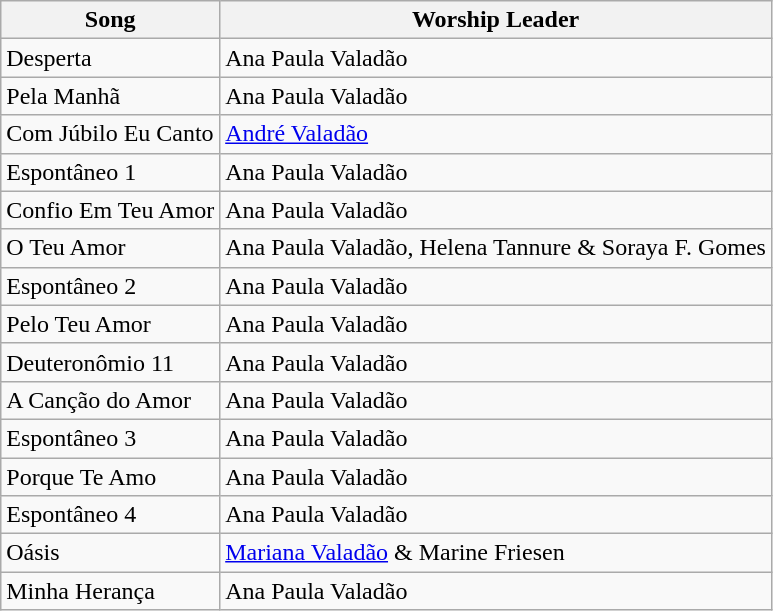<table class="wikitable">
<tr>
<th>Song</th>
<th>Worship Leader</th>
</tr>
<tr>
<td>Desperta</td>
<td>Ana Paula Valadão</td>
</tr>
<tr>
<td>Pela Manhã</td>
<td>Ana Paula Valadão</td>
</tr>
<tr>
<td>Com Júbilo Eu Canto</td>
<td><a href='#'>André Valadão</a></td>
</tr>
<tr>
<td>Espontâneo 1</td>
<td>Ana Paula Valadão</td>
</tr>
<tr>
<td>Confio Em Teu Amor</td>
<td>Ana Paula Valadão</td>
</tr>
<tr>
<td>O Teu Amor</td>
<td>Ana Paula Valadão, Helena Tannure & Soraya F. Gomes</td>
</tr>
<tr>
<td>Espontâneo 2</td>
<td>Ana Paula Valadão</td>
</tr>
<tr>
<td>Pelo Teu Amor</td>
<td>Ana Paula Valadão</td>
</tr>
<tr>
<td>Deuteronômio 11</td>
<td>Ana Paula Valadão</td>
</tr>
<tr>
<td>A Canção do Amor</td>
<td>Ana Paula Valadão</td>
</tr>
<tr>
<td>Espontâneo 3</td>
<td>Ana Paula Valadão</td>
</tr>
<tr>
<td>Porque Te Amo</td>
<td>Ana Paula Valadão</td>
</tr>
<tr>
<td>Espontâneo 4</td>
<td>Ana Paula Valadão</td>
</tr>
<tr>
<td>Oásis</td>
<td><a href='#'>Mariana Valadão</a> & Marine Friesen</td>
</tr>
<tr>
<td>Minha Herança</td>
<td>Ana Paula Valadão</td>
</tr>
</table>
